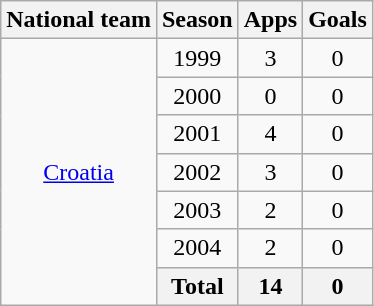<table class="wikitable" style="text-align: center;">
<tr>
<th>National team</th>
<th>Season</th>
<th>Apps</th>
<th>Goals</th>
</tr>
<tr>
<td rowspan="7" valign="center"><a href='#'>Croatia</a></td>
<td>1999</td>
<td>3</td>
<td>0</td>
</tr>
<tr>
<td>2000</td>
<td>0</td>
<td>0</td>
</tr>
<tr>
<td>2001</td>
<td>4</td>
<td>0</td>
</tr>
<tr>
<td>2002</td>
<td>3</td>
<td>0</td>
</tr>
<tr>
<td>2003</td>
<td>2</td>
<td>0</td>
</tr>
<tr>
<td>2004</td>
<td>2</td>
<td>0</td>
</tr>
<tr>
<th colspan="1">Total</th>
<th>14</th>
<th>0</th>
</tr>
</table>
